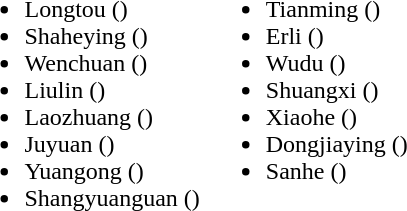<table>
<tr>
<td valign="top"><br><ul><li>Longtou ()</li><li>Shaheying  ()</li><li>Wenchuan ()</li><li>Liulin ()</li><li>Laozhuang ()</li><li>Juyuan ()</li><li>Yuangong ()</li><li>Shangyuanguan ()</li></ul></td>
<td valign="top"><br><ul><li>Tianming ()</li><li>Erli  ()</li><li>Wudu ()</li><li>Shuangxi ()</li><li>Xiaohe ()</li><li>Dongjiaying ()</li><li>Sanhe ()</li></ul></td>
</tr>
</table>
